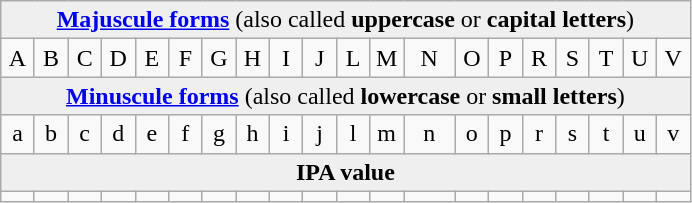<table class=wikitable style=text-align:center>
<tr>
<td bgcolor="#EFEFEF" colspan="20"><strong><a href='#'>Majuscule forms</a></strong> (also called <strong>uppercase</strong> or <strong>capital letters</strong>)</td>
</tr>
<tr>
<td width=15>A</td>
<td width=15>B</td>
<td width=15>C</td>
<td width=15>D</td>
<td width=15>E</td>
<td width=15>F</td>
<td width=15>G</td>
<td width=15>H</td>
<td width=15>I</td>
<td width=15>J</td>
<td width=15>L</td>
<td width=15>M</td>
<td width=27>N</td>
<td width=15>O</td>
<td width=15>P</td>
<td width=15>R</td>
<td width=15>S</td>
<td width=15>T</td>
<td width=15>U</td>
<td width=15>V</td>
</tr>
<tr>
<td bgcolor="#EFEFEF" colspan="20"><strong><a href='#'>Minuscule forms</a></strong> (also called <strong>lowercase</strong> or <strong>small letters</strong>)</td>
</tr>
<tr>
<td>a</td>
<td>b</td>
<td>c</td>
<td>d</td>
<td>e</td>
<td>f</td>
<td>g</td>
<td>h</td>
<td>i</td>
<td>j</td>
<td>l</td>
<td>m</td>
<td>n</td>
<td>o</td>
<td>p</td>
<td>r</td>
<td>s</td>
<td>t</td>
<td>u</td>
<td>v</td>
</tr>
<tr>
<td bgcolor="#EFEFEF" colspan="20"><strong>IPA value</strong></td>
</tr>
<tr>
<td></td>
<td></td>
<td></td>
<td></td>
<td></td>
<td></td>
<td></td>
<td></td>
<td></td>
<td></td>
<td></td>
<td></td>
<td></td>
<td></td>
<td></td>
<td></td>
<td></td>
<td></td>
<td></td>
<td></td>
</tr>
</table>
